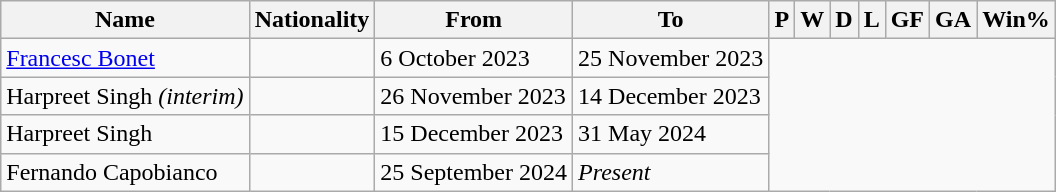<table class="wikitable plainrowheaders sortable" style="text-align:center">
<tr>
<th>Name</th>
<th>Nationality</th>
<th>From</th>
<th class="unsortable">To</th>
<th>P</th>
<th>W</th>
<th>D</th>
<th>L</th>
<th>GF</th>
<th>GA</th>
<th>Win%</th>
</tr>
<tr>
<td scope=row style=text-align:left><a href='#'>Francesc Bonet</a></td>
<td align=left></td>
<td align=left>6 October 2023</td>
<td align=left>25 November 2023<br></td>
</tr>
<tr>
<td scope=row style=text-align:left>Harpreet Singh <em>(interim)</em></td>
<td align=left></td>
<td align=left>26 November 2023</td>
<td align=left>14 December 2023<br></td>
</tr>
<tr>
<td scope=row style=text-align:left>Harpreet Singh</td>
<td align=left></td>
<td align=left>15 December 2023</td>
<td align=left>31 May 2024<br></td>
</tr>
<tr>
<td scope=row style=text-align:left>Fernando Capobianco</td>
<td align=left></td>
<td align=left>25 September 2024</td>
<td align=left><em>Present</em><br></td>
</tr>
</table>
